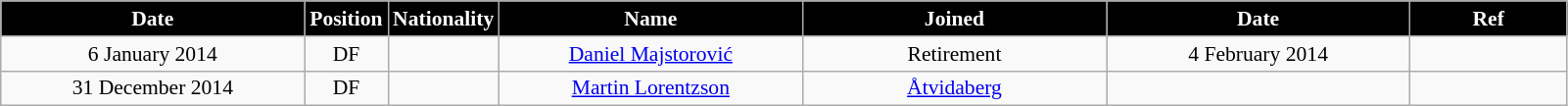<table class="wikitable"  style="text-align:center; font-size:90%; ">
<tr>
<th style="background:#000000; color:white; width:200px;">Date</th>
<th style="background:#000000; color:white; width:50px;">Position</th>
<th style="background:#000000; color:white; width:50px;">Nationality</th>
<th style="background:#000000; color:white; width:200px;">Name</th>
<th style="background:#000000; color:white; width:200px;">Joined</th>
<th style="background:#000000; color:white; width:200px;">Date</th>
<th style="background:#000000; color:white; width:100px;">Ref</th>
</tr>
<tr>
<td>6 January 2014</td>
<td>DF</td>
<td></td>
<td><a href='#'>Daniel Majstorović</a></td>
<td>Retirement</td>
<td>4 February 2014</td>
<td></td>
</tr>
<tr>
<td>31 December 2014</td>
<td>DF</td>
<td></td>
<td><a href='#'>Martin Lorentzson</a></td>
<td><a href='#'>Åtvidaberg</a></td>
<td></td>
<td></td>
</tr>
</table>
